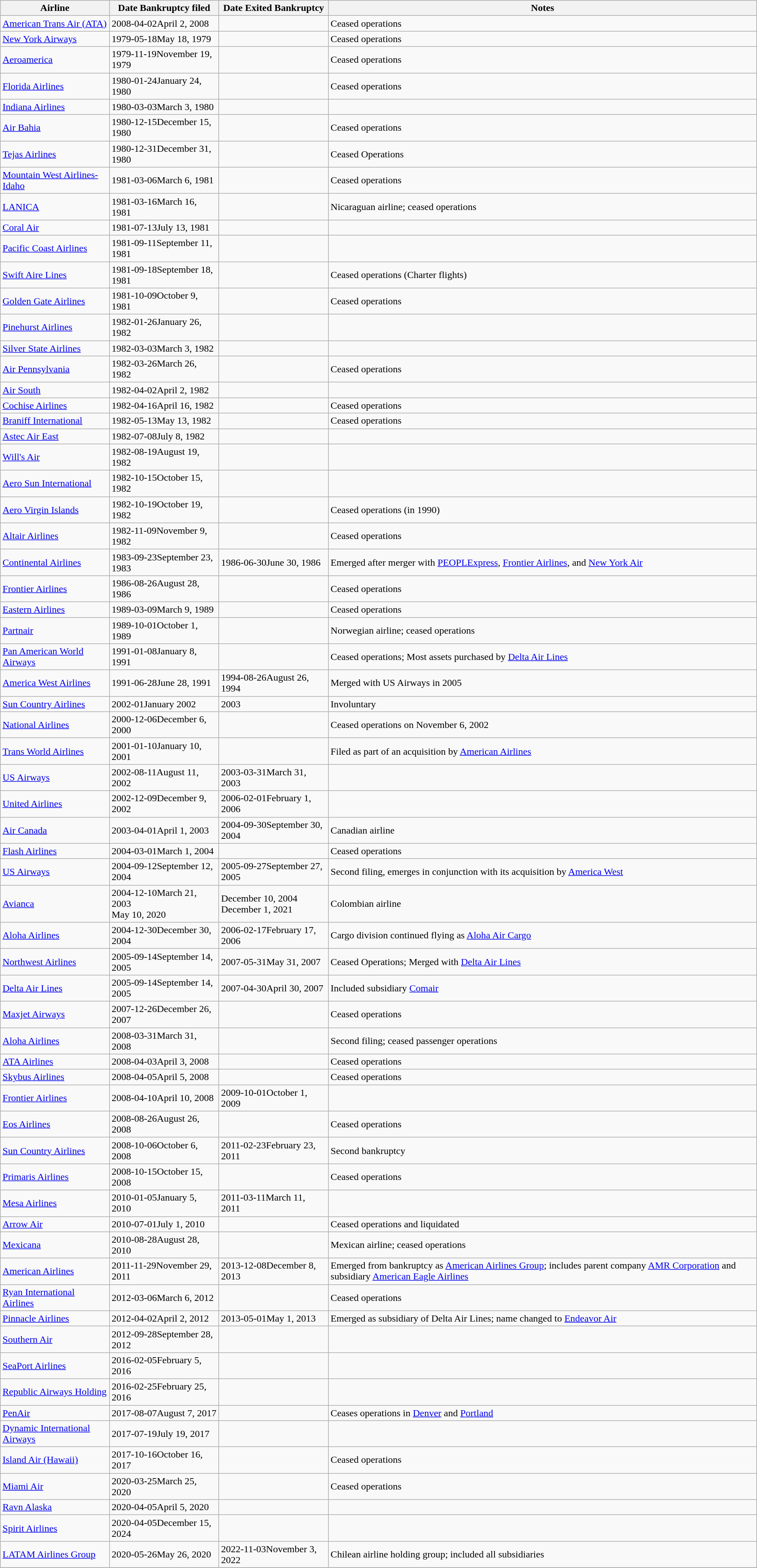<table class="wikitable sortable" border="1">
<tr>
<th>Airline</th>
<th data-sort-type=isoDate>Date Bankruptcy filed</th>
<th data-sort-type=isoDate>Date Exited Bankruptcy</th>
<th class="unsortable">Notes</th>
</tr>
<tr>
<td><a href='#'>American Trans Air (ATA)</a></td>
<td><span>2008-04-02</span>April 2, 2008</td>
<td></td>
<td>Ceased operations</td>
</tr>
<tr>
<td><a href='#'>New York Airways</a></td>
<td><span>1979-05-18</span>May 18, 1979</td>
<td></td>
<td>Ceased operations</td>
</tr>
<tr>
<td><a href='#'>Aeroamerica</a></td>
<td><span>1979-11-19</span>November 19, 1979</td>
<td></td>
<td>Ceased operations</td>
</tr>
<tr>
<td><a href='#'>Florida Airlines</a></td>
<td><span>1980-01-24</span>January 24, 1980</td>
<td></td>
<td>Ceased operations</td>
</tr>
<tr>
<td><a href='#'>Indiana Airlines</a></td>
<td><span>1980-03-03</span>March 3, 1980</td>
<td></td>
<td></td>
</tr>
<tr>
<td><a href='#'>Air Bahia</a></td>
<td><span>1980-12-15</span>December 15, 1980</td>
<td></td>
<td>Ceased operations</td>
</tr>
<tr>
<td><a href='#'>Tejas Airlines</a></td>
<td><span>1980-12-31</span>December 31, 1980</td>
<td></td>
<td>Ceased Operations</td>
</tr>
<tr>
<td><a href='#'>Mountain West Airlines-Idaho</a></td>
<td><span>1981-03-06</span>March 6, 1981</td>
<td></td>
<td>Ceased operations</td>
</tr>
<tr>
<td><a href='#'>LANICA</a></td>
<td><span>1981-03-16</span>March 16, 1981</td>
<td></td>
<td>Nicaraguan airline; ceased operations</td>
</tr>
<tr>
<td><a href='#'>Coral Air</a></td>
<td><span>1981-07-13</span>July 13, 1981</td>
<td></td>
<td></td>
</tr>
<tr>
<td><a href='#'>Pacific Coast Airlines</a></td>
<td><span>1981-09-11</span>September 11, 1981</td>
<td></td>
<td></td>
</tr>
<tr>
<td><a href='#'>Swift Aire Lines</a></td>
<td><span>1981-09-18</span>September 18, 1981</td>
<td></td>
<td>Ceased operations (Charter flights)</td>
</tr>
<tr>
<td><a href='#'>Golden Gate Airlines</a></td>
<td><span>1981-10-09</span>October 9, 1981</td>
<td></td>
<td>Ceased operations</td>
</tr>
<tr>
<td><a href='#'>Pinehurst Airlines</a></td>
<td><span>1982-01-26</span>January 26, 1982</td>
<td></td>
<td></td>
</tr>
<tr>
<td><a href='#'>Silver State Airlines</a></td>
<td><span>1982-03-03</span>March 3, 1982</td>
<td></td>
<td></td>
</tr>
<tr>
<td><a href='#'>Air Pennsylvania</a></td>
<td><span>1982-03-26</span>March 26, 1982</td>
<td></td>
<td>Ceased operations</td>
</tr>
<tr>
<td><a href='#'>Air South</a></td>
<td><span>1982-04-02</span>April 2, 1982</td>
<td></td>
<td></td>
</tr>
<tr>
<td><a href='#'>Cochise Airlines</a></td>
<td><span>1982-04-16</span>April 16, 1982</td>
<td></td>
<td>Ceased operations</td>
</tr>
<tr>
<td><a href='#'>Braniff International</a></td>
<td><span>1982-05-13</span>May 13, 1982</td>
<td></td>
<td>Ceased operations</td>
</tr>
<tr>
<td><a href='#'>Astec Air East</a></td>
<td><span>1982-07-08</span>July 8, 1982</td>
<td></td>
<td></td>
</tr>
<tr>
<td><a href='#'>Will's Air</a></td>
<td><span>1982-08-19</span>August 19, 1982</td>
<td></td>
<td></td>
</tr>
<tr>
<td><a href='#'>Aero Sun International</a></td>
<td><span>1982-10-15</span>October 15, 1982</td>
<td></td>
<td></td>
</tr>
<tr>
<td><a href='#'>Aero Virgin Islands</a></td>
<td><span>1982-10-19</span>October 19, 1982</td>
<td></td>
<td>Ceased operations (in 1990)</td>
</tr>
<tr>
<td><a href='#'>Altair Airlines</a></td>
<td><span>1982-11-09</span>November 9, 1982</td>
<td></td>
<td>Ceased operations</td>
</tr>
<tr>
<td><a href='#'>Continental Airlines</a></td>
<td><span>1983-09-23</span>September 23, 1983</td>
<td><span>1986-06-30</span>June 30, 1986</td>
<td>Emerged after merger with <a href='#'>PEOPLExpress</a>, <a href='#'>Frontier Airlines</a>, and <a href='#'>New York Air</a></td>
</tr>
<tr>
<td><a href='#'>Frontier Airlines</a></td>
<td><span>1986-08-26</span>August 28, 1986</td>
<td></td>
<td>Ceased operations</td>
</tr>
<tr>
<td><a href='#'>Eastern Airlines</a></td>
<td><span>1989-03-09</span>March 9, 1989</td>
<td></td>
<td>Ceased operations</td>
</tr>
<tr>
<td><a href='#'>Partnair</a></td>
<td><span>1989-10-01</span>October 1, 1989</td>
<td></td>
<td>Norwegian airline; ceased operations</td>
</tr>
<tr>
<td><a href='#'>Pan American World Airways</a></td>
<td><span>1991-01-08</span>January 8, 1991</td>
<td></td>
<td>Ceased operations; Most assets purchased by <a href='#'>Delta Air Lines</a></td>
</tr>
<tr>
<td><a href='#'>America West Airlines</a></td>
<td><span>1991-06-28</span>June 28, 1991</td>
<td><span>1994-08-26</span>August 26, 1994</td>
<td>Merged with US Airways in 2005</td>
</tr>
<tr>
<td><a href='#'>Sun Country Airlines</a></td>
<td><span>2002-01</span>January 2002</td>
<td>2003</td>
<td>Involuntary</td>
</tr>
<tr>
<td><a href='#'>National Airlines</a></td>
<td><span>2000-12-06</span>December 6, 2000</td>
<td></td>
<td>Ceased operations on November 6, 2002</td>
</tr>
<tr>
<td><a href='#'>Trans World Airlines</a></td>
<td><span>2001-01-10</span>January 10, 2001</td>
<td></td>
<td>Filed as part of an acquisition by <a href='#'>American Airlines</a></td>
</tr>
<tr>
<td><a href='#'>US Airways</a></td>
<td><span>2002-08-11</span>August 11, 2002</td>
<td><span>2003-03-31</span>March 31, 2003</td>
<td></td>
</tr>
<tr>
<td><a href='#'>United Airlines</a></td>
<td><span>2002-12-09</span>December 9, 2002</td>
<td><span>2006-02-01</span>February 1, 2006</td>
<td></td>
</tr>
<tr>
<td><a href='#'>Air Canada</a></td>
<td><span>2003-04-01</span>April 1, 2003</td>
<td><span>2004-09-30</span>September 30, 2004</td>
<td>Canadian airline</td>
</tr>
<tr>
<td><a href='#'>Flash Airlines</a></td>
<td><span>2004-03-01</span>March 1, 2004</td>
<td></td>
<td>Ceased operations</td>
</tr>
<tr>
<td><a href='#'>US Airways</a></td>
<td><span>2004-09-12</span>September 12, 2004</td>
<td><span>2005-09-27</span>September 27, 2005</td>
<td>Second filing, emerges in conjunction with its acquisition by <a href='#'>America West</a></td>
</tr>
<tr>
<td><a href='#'>Avianca</a></td>
<td><span>2004-12-10</span>March 21, 2003<br>May 10, 2020</td>
<td>December 10, 2004<br>December 1, 2021
<br></td>
<td>Colombian airline</td>
</tr>
<tr>
<td><a href='#'>Aloha Airlines</a></td>
<td><span>2004-12-30</span>December 30, 2004</td>
<td><span>2006-02-17</span>February 17, 2006</td>
<td>Cargo division continued flying as <a href='#'>Aloha Air Cargo</a></td>
</tr>
<tr>
<td><a href='#'>Northwest Airlines</a></td>
<td><span>2005-09-14</span>September 14, 2005</td>
<td><span>2007-05-31</span>May 31, 2007</td>
<td>Ceased Operations; Merged with <a href='#'>Delta Air Lines</a></td>
</tr>
<tr>
<td><a href='#'>Delta Air Lines</a></td>
<td><span>2005-09-14</span>September 14, 2005</td>
<td><span>2007-04-30</span>April 30, 2007</td>
<td>Included subsidiary <a href='#'>Comair</a></td>
</tr>
<tr>
<td><a href='#'>Maxjet Airways</a></td>
<td><span>2007-12-26</span>December 26, 2007</td>
<td></td>
<td>Ceased operations</td>
</tr>
<tr>
<td><a href='#'>Aloha Airlines</a></td>
<td><span>2008-03-31</span>March 31, 2008</td>
<td></td>
<td>Second filing; ceased passenger operations</td>
</tr>
<tr>
<td><a href='#'>ATA Airlines</a></td>
<td><span>2008-04-03</span>April 3, 2008</td>
<td></td>
<td>Ceased operations</td>
</tr>
<tr>
<td><a href='#'>Skybus Airlines</a></td>
<td><span>2008-04-05</span>April 5, 2008</td>
<td></td>
<td>Ceased operations</td>
</tr>
<tr>
<td><a href='#'>Frontier Airlines</a></td>
<td><span>2008-04-10</span>April 10, 2008</td>
<td><span>2009-10-01</span>October 1, 2009</td>
<td></td>
</tr>
<tr>
<td><a href='#'>Eos Airlines</a></td>
<td><span>2008-08-26</span>August 26, 2008</td>
<td></td>
<td>Ceased operations</td>
</tr>
<tr>
<td><a href='#'>Sun Country Airlines</a></td>
<td><span>2008-10-06</span>October 6, 2008</td>
<td><span>2011-02-23</span>February 23, 2011</td>
<td>Second bankruptcy</td>
</tr>
<tr>
<td><a href='#'>Primaris Airlines</a></td>
<td><span>2008-10-15</span>October 15, 2008</td>
<td></td>
<td>Ceased operations</td>
</tr>
<tr>
<td><a href='#'>Mesa Airlines</a></td>
<td><span>2010-01-05</span>January 5, 2010</td>
<td><span>2011-03-11</span>March 11, 2011</td>
<td></td>
</tr>
<tr>
<td><a href='#'>Arrow Air</a></td>
<td><span>2010-07-01</span>July 1, 2010</td>
<td></td>
<td>Ceased operations and liquidated</td>
</tr>
<tr>
<td><a href='#'>Mexicana</a></td>
<td><span>2010-08-28</span>August 28, 2010</td>
<td></td>
<td>Mexican airline; ceased operations</td>
</tr>
<tr>
<td><a href='#'>American Airlines</a></td>
<td><span>2011-11-29</span>November 29, 2011</td>
<td><span>2013-12-08</span>December 8, 2013</td>
<td>Emerged from bankruptcy as <a href='#'>American Airlines Group</a>; includes parent company <a href='#'>AMR Corporation</a> and subsidiary <a href='#'>American Eagle Airlines</a></td>
</tr>
<tr>
<td><a href='#'>Ryan International Airlines</a></td>
<td><span>2012-03-06</span>March 6, 2012</td>
<td></td>
<td>Ceased operations</td>
</tr>
<tr>
<td><a href='#'>Pinnacle Airlines</a></td>
<td><span>2012-04-02</span>April 2, 2012</td>
<td><span>2013-05-01</span>May 1, 2013</td>
<td>Emerged as subsidiary of Delta Air Lines; name changed to <a href='#'>Endeavor Air</a></td>
</tr>
<tr>
<td><a href='#'>Southern Air</a></td>
<td><span>2012-09-28</span>September 28, 2012</td>
<td></td>
<td></td>
</tr>
<tr>
<td><a href='#'>SeaPort Airlines</a></td>
<td><span>2016-02-05</span>February 5, 2016</td>
<td></td>
<td></td>
</tr>
<tr>
<td><a href='#'>Republic Airways Holding</a></td>
<td><span>2016-02-25</span>February 25, 2016</td>
<td></td>
<td></td>
</tr>
<tr>
<td><a href='#'>PenAir</a></td>
<td><span>2017-08-07</span>August 7, 2017</td>
<td></td>
<td>Ceases operations in <a href='#'>Denver</a> and <a href='#'>Portland</a></td>
</tr>
<tr>
<td><a href='#'>Dynamic International Airways</a></td>
<td><span>2017-07-19</span>July 19, 2017</td>
<td></td>
<td></td>
</tr>
<tr>
<td><a href='#'>Island Air (Hawaii)</a></td>
<td><span>2017-10-16</span>October 16, 2017</td>
<td></td>
<td>Ceased operations</td>
</tr>
<tr>
<td><a href='#'>Miami Air</a></td>
<td><span>2020-03-25</span>March 25, 2020</td>
<td></td>
<td>Ceased operations</td>
</tr>
<tr>
<td><a href='#'>Ravn Alaska</a></td>
<td><span>2020-04-05</span>April 5, 2020</td>
<td></td>
<td></td>
</tr>
<tr>
<td><a href='#'>Spirit Airlines</a></td>
<td><span>2020-04-05</span>December 15, 2024</td>
<td></td>
<td></td>
</tr>
<tr>
<td><a href='#'>LATAM Airlines Group</a></td>
<td><span>2020-05-26</span>May 26, 2020</td>
<td><span>2022-11-03</span>November 3, 2022</td>
<td>Chilean airline holding group; included all subsidiaries</td>
</tr>
<tr>
</tr>
</table>
